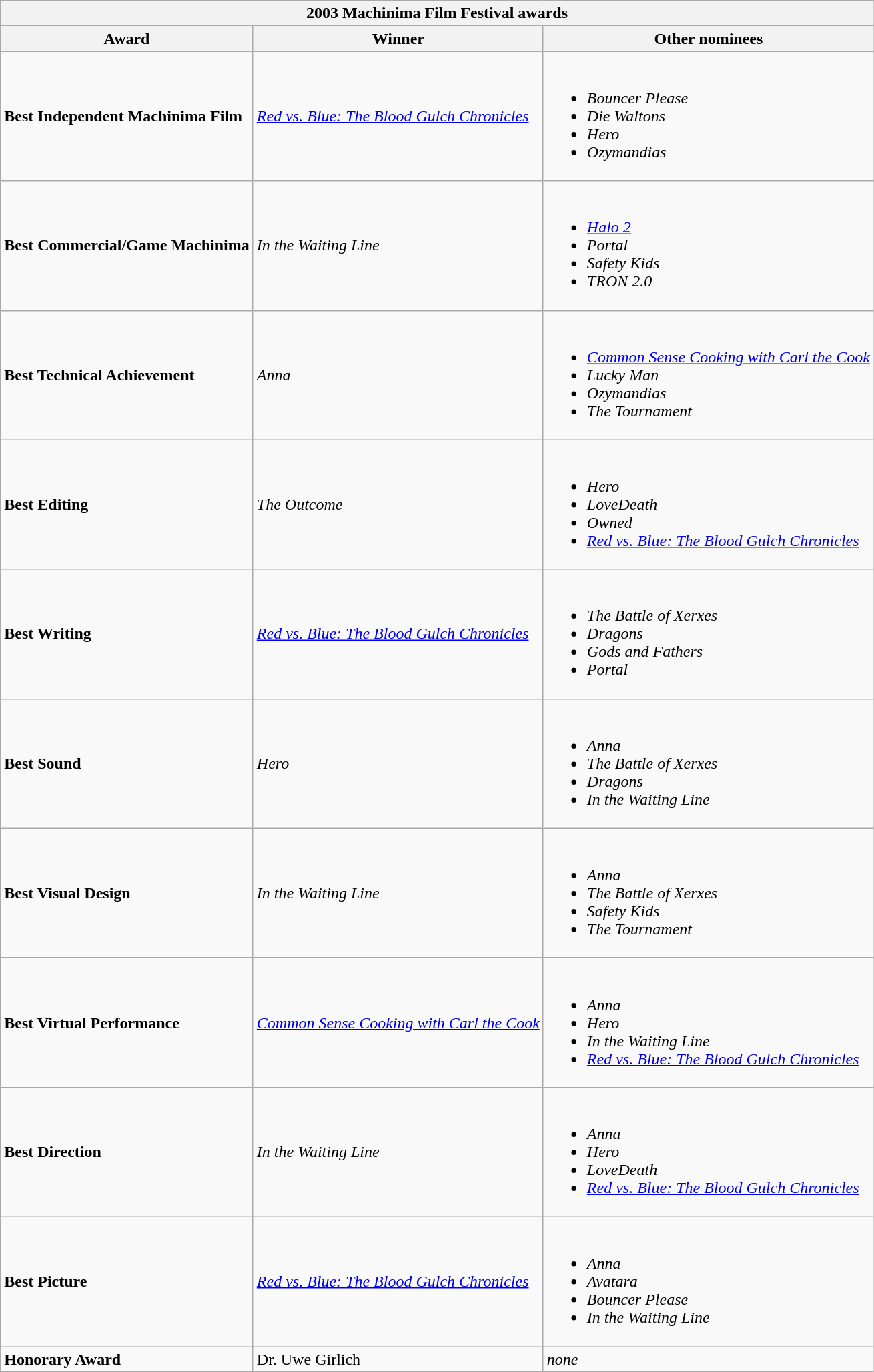<table class="wikitable">
<tr>
<th colspan="3">2003 Machinima Film Festival awards</th>
</tr>
<tr>
<th>Award</th>
<th>Winner</th>
<th>Other nominees</th>
</tr>
<tr>
<td><strong>Best Independent Machinima Film</strong></td>
<td><em><a href='#'>Red vs. Blue: The Blood Gulch Chronicles</a></em></td>
<td><br><ul><li><em>Bouncer Please</em></li><li><em>Die Waltons</em></li><li><em>Hero</em></li><li><em>Ozymandias</em></li></ul></td>
</tr>
<tr>
<td><strong>Best Commercial/Game Machinima</strong></td>
<td><em>In the Waiting Line</em></td>
<td><br><ul><li><em><a href='#'>Halo 2</a></em></li><li><em>Portal</em></li><li><em>Safety Kids</em></li><li><em>TRON 2.0</em></li></ul></td>
</tr>
<tr>
<td><strong>Best Technical Achievement</strong></td>
<td><em>Anna</em></td>
<td><br><ul><li><em><a href='#'>Common Sense Cooking with Carl the Cook</a></em></li><li><em>Lucky Man</em></li><li><em>Ozymandias</em></li><li><em>The Tournament</em></li></ul></td>
</tr>
<tr>
<td><strong>Best Editing</strong></td>
<td><em>The Outcome</em></td>
<td><br><ul><li><em>Hero</em></li><li><em>LoveDeath</em></li><li><em>Owned</em></li><li><em><a href='#'>Red vs. Blue: The Blood Gulch Chronicles</a></em></li></ul></td>
</tr>
<tr>
<td><strong>Best Writing</strong></td>
<td><em><a href='#'>Red vs. Blue: The Blood Gulch Chronicles</a></em></td>
<td><br><ul><li><em>The Battle of Xerxes</em></li><li><em>Dragons</em></li><li><em>Gods and Fathers</em></li><li><em>Portal</em></li></ul></td>
</tr>
<tr>
<td><strong>Best Sound</strong></td>
<td><em>Hero</em></td>
<td><br><ul><li><em>Anna</em></li><li><em>The Battle of Xerxes</em></li><li><em>Dragons</em></li><li><em>In the Waiting Line</em></li></ul></td>
</tr>
<tr>
<td><strong>Best Visual Design</strong></td>
<td><em>In the Waiting Line</em></td>
<td><br><ul><li><em>Anna</em></li><li><em>The Battle of Xerxes</em></li><li><em>Safety Kids</em></li><li><em>The Tournament</em></li></ul></td>
</tr>
<tr>
<td><strong>Best Virtual Performance</strong></td>
<td><em><a href='#'>Common Sense Cooking with Carl the Cook</a></em></td>
<td><br><ul><li><em>Anna</em></li><li><em>Hero</em></li><li><em>In the Waiting Line</em></li><li><em><a href='#'>Red vs. Blue: The Blood Gulch Chronicles</a></em></li></ul></td>
</tr>
<tr>
<td><strong>Best Direction</strong></td>
<td><em>In the Waiting Line</em></td>
<td><br><ul><li><em>Anna</em></li><li><em>Hero</em></li><li><em>LoveDeath</em></li><li><em><a href='#'>Red vs. Blue: The Blood Gulch Chronicles</a></em></li></ul></td>
</tr>
<tr>
<td><strong>Best Picture</strong></td>
<td><em><a href='#'>Red vs. Blue: The Blood Gulch Chronicles</a></em></td>
<td><br><ul><li><em>Anna</em></li><li><em>Avatara</em></li><li><em>Bouncer Please</em></li><li><em>In the Waiting Line</em></li></ul></td>
</tr>
<tr>
<td><strong>Honorary Award</strong></td>
<td>Dr. Uwe Girlich</td>
<td><em>none</em></td>
</tr>
</table>
